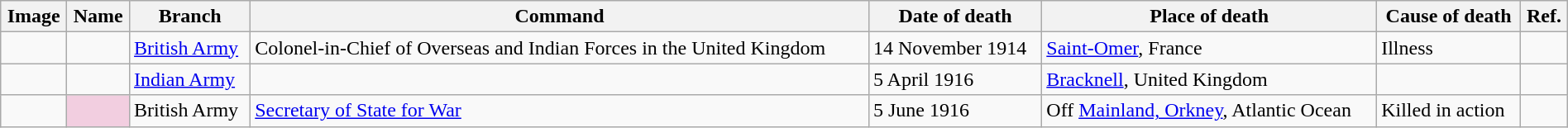<table class="wikitable" width=100%>
<tr>
<th style="#ffffff;">Image</th>
<th style="#ffffff;">Name</th>
<th style="#ffffff;">Branch</th>
<th style="#ffffff;">Command</th>
<th style="#ffffff;">Date of death</th>
<th style="#ffffff;">Place of death</th>
<th style="#ffffff;">Cause of death</th>
<th style="#ffffff;">Ref.</th>
</tr>
<tr>
<td></td>
<td></td>
<td><a href='#'>British Army</a></td>
<td>Colonel-in-Chief of Overseas and Indian Forces in the United Kingdom</td>
<td>14 November 1914</td>
<td><a href='#'>Saint-Omer</a>, France</td>
<td>Illness</td>
<td></td>
</tr>
<tr>
<td></td>
<td></td>
<td><a href='#'>Indian Army</a></td>
<td></td>
<td>5 April 1916</td>
<td><a href='#'>Bracknell</a>, United Kingdom</td>
<td></td>
<td></td>
</tr>
<tr>
<td></td>
<td bgcolor="F2CEE0"></td>
<td>British Army</td>
<td><a href='#'>Secretary of State for War</a></td>
<td>5 June 1916</td>
<td>Off <a href='#'>Mainland, Orkney</a>, Atlantic Ocean</td>
<td>Killed in action</td>
<td></td>
</tr>
</table>
